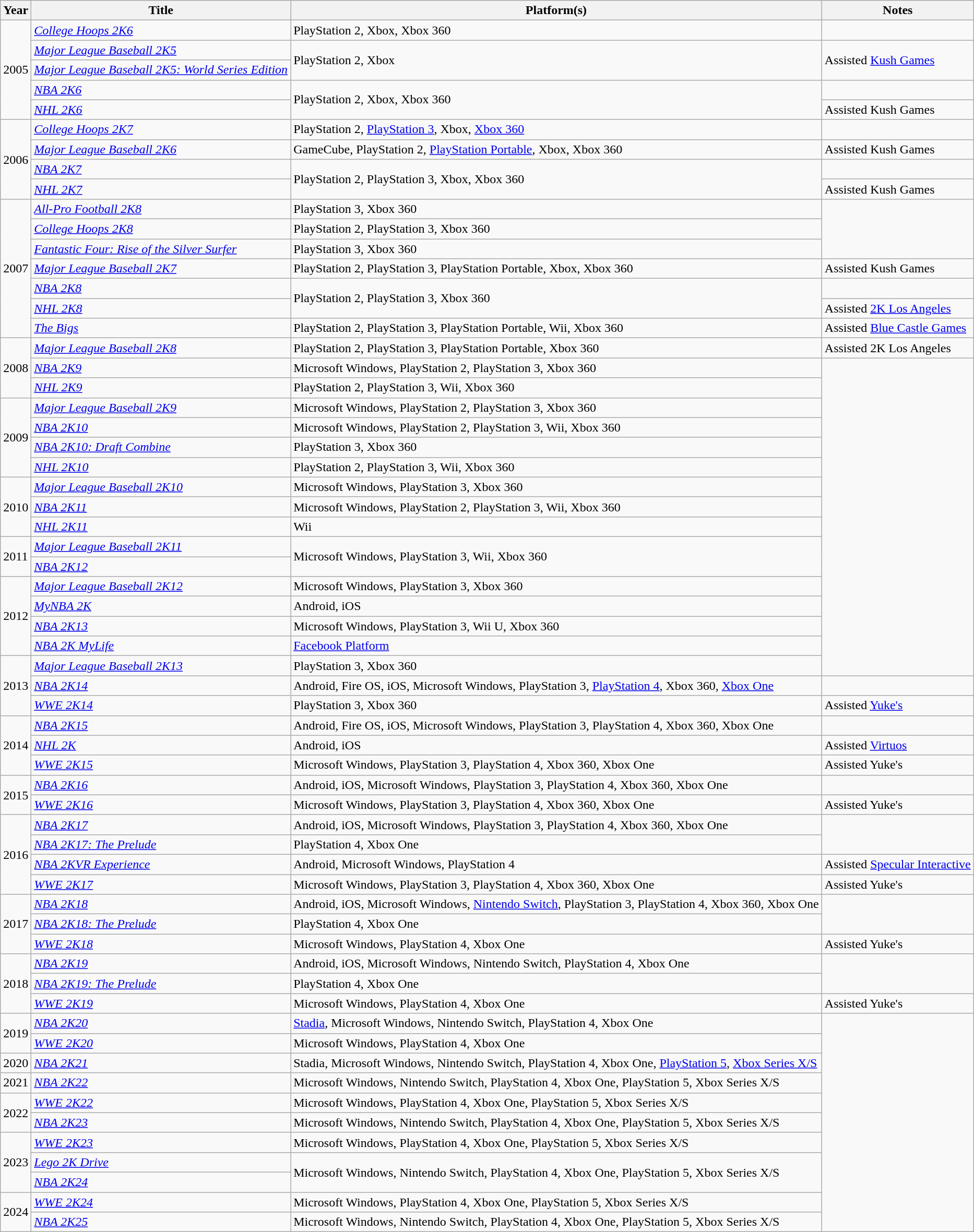<table class="wikitable sortable">
<tr>
<th>Year</th>
<th>Title</th>
<th>Platform(s)</th>
<th>Notes</th>
</tr>
<tr>
<td rowspan="5">2005</td>
<td><em><a href='#'>College Hoops 2K6</a></em></td>
<td>PlayStation 2, Xbox, Xbox 360</td>
<td></td>
</tr>
<tr>
<td><em><a href='#'>Major League Baseball 2K5</a></em></td>
<td rowspan="2">PlayStation 2, Xbox</td>
<td rowspan="2">Assisted <a href='#'>Kush Games</a></td>
</tr>
<tr>
<td><em><a href='#'>Major League Baseball 2K5: World Series Edition</a></em></td>
</tr>
<tr>
<td><em><a href='#'>NBA 2K6</a></em></td>
<td rowspan="2">PlayStation 2, Xbox, Xbox 360</td>
<td></td>
</tr>
<tr>
<td><em><a href='#'>NHL 2K6</a></em></td>
<td>Assisted Kush Games</td>
</tr>
<tr>
<td rowspan="4">2006</td>
<td><em><a href='#'>College Hoops 2K7</a></em></td>
<td>PlayStation 2, <a href='#'>PlayStation 3</a>, Xbox, <a href='#'>Xbox 360</a></td>
<td></td>
</tr>
<tr>
<td><em><a href='#'>Major League Baseball 2K6</a></em></td>
<td>GameCube, PlayStation 2, <a href='#'>PlayStation Portable</a>, Xbox, Xbox 360</td>
<td>Assisted Kush Games</td>
</tr>
<tr>
<td><em><a href='#'>NBA 2K7</a></em></td>
<td rowspan="2">PlayStation 2, PlayStation 3, Xbox, Xbox 360</td>
<td></td>
</tr>
<tr>
<td><em><a href='#'>NHL 2K7</a></em></td>
<td>Assisted Kush Games</td>
</tr>
<tr>
<td rowspan="7">2007</td>
<td><em><a href='#'>All-Pro Football 2K8</a></em></td>
<td>PlayStation 3, Xbox 360</td>
<td rowspan="3"></td>
</tr>
<tr>
<td><em><a href='#'>College Hoops 2K8</a></em></td>
<td>PlayStation 2, PlayStation 3, Xbox 360</td>
</tr>
<tr>
<td><em><a href='#'>Fantastic Four: Rise of the Silver Surfer</a></em></td>
<td>PlayStation 3, Xbox 360</td>
</tr>
<tr>
<td><em><a href='#'>Major League Baseball 2K7</a></em></td>
<td>PlayStation 2, PlayStation 3, PlayStation Portable, Xbox, Xbox 360</td>
<td>Assisted Kush Games</td>
</tr>
<tr>
<td><em><a href='#'>NBA 2K8</a></em></td>
<td rowspan="2">PlayStation 2, PlayStation 3, Xbox 360</td>
<td></td>
</tr>
<tr>
<td><em><a href='#'>NHL 2K8</a></em></td>
<td>Assisted <a href='#'>2K Los Angeles</a></td>
</tr>
<tr>
<td><em><a href='#'>The Bigs</a></em></td>
<td>PlayStation 2, PlayStation 3, PlayStation Portable, Wii, Xbox 360</td>
<td>Assisted <a href='#'>Blue Castle Games</a></td>
</tr>
<tr>
<td rowspan="3">2008</td>
<td><em><a href='#'>Major League Baseball 2K8</a></em></td>
<td>PlayStation 2, PlayStation 3, PlayStation Portable, Xbox 360</td>
<td>Assisted 2K Los Angeles</td>
</tr>
<tr>
<td><em><a href='#'>NBA 2K9</a></em></td>
<td>Microsoft Windows, PlayStation 2, PlayStation 3, Xbox 360</td>
<td rowspan="16"></td>
</tr>
<tr>
<td><em><a href='#'>NHL 2K9</a></em></td>
<td>PlayStation 2, PlayStation 3, Wii, Xbox 360</td>
</tr>
<tr>
<td rowspan="4">2009</td>
<td><em><a href='#'>Major League Baseball 2K9</a></em></td>
<td>Microsoft Windows, PlayStation 2, PlayStation 3, Xbox 360</td>
</tr>
<tr>
<td><em><a href='#'>NBA 2K10</a></em></td>
<td>Microsoft Windows, PlayStation 2, PlayStation 3, Wii, Xbox 360</td>
</tr>
<tr>
<td><em><a href='#'>NBA 2K10: Draft Combine</a></em></td>
<td>PlayStation 3, Xbox 360</td>
</tr>
<tr>
<td><em><a href='#'>NHL 2K10</a></em></td>
<td>PlayStation 2, PlayStation 3, Wii, Xbox 360</td>
</tr>
<tr>
<td rowspan="3">2010</td>
<td><em><a href='#'>Major League Baseball 2K10</a></em></td>
<td>Microsoft Windows, PlayStation 3, Xbox 360</td>
</tr>
<tr>
<td><em><a href='#'>NBA 2K11</a></em></td>
<td>Microsoft Windows, PlayStation 2, PlayStation 3, Wii, Xbox 360</td>
</tr>
<tr>
<td><em><a href='#'>NHL 2K11</a></em></td>
<td>Wii</td>
</tr>
<tr>
<td rowspan="2">2011</td>
<td><em><a href='#'>Major League Baseball 2K11</a></em></td>
<td rowspan="2">Microsoft Windows, PlayStation 3, Wii, Xbox 360</td>
</tr>
<tr>
<td><em><a href='#'>NBA 2K12</a></em></td>
</tr>
<tr>
<td rowspan="4">2012</td>
<td><em><a href='#'>Major League Baseball 2K12</a></em></td>
<td>Microsoft Windows, PlayStation 3, Xbox 360</td>
</tr>
<tr>
<td><em><a href='#'>MyNBA 2K</a></em></td>
<td>Android, iOS</td>
</tr>
<tr>
<td><em><a href='#'>NBA 2K13</a></em></td>
<td>Microsoft Windows, PlayStation 3, Wii U, Xbox 360</td>
</tr>
<tr>
<td><em><a href='#'>NBA 2K MyLife</a></em></td>
<td><a href='#'>Facebook Platform</a></td>
</tr>
<tr>
<td rowspan="3">2013</td>
<td><em><a href='#'>Major League Baseball 2K13</a></em></td>
<td>PlayStation 3, Xbox 360</td>
</tr>
<tr>
<td><em><a href='#'>NBA 2K14</a></em></td>
<td>Android, Fire OS, iOS, Microsoft Windows, PlayStation 3, <a href='#'>PlayStation 4</a>, Xbox 360, <a href='#'>Xbox One</a></td>
<td></td>
</tr>
<tr>
<td><em><a href='#'>WWE 2K14</a></em></td>
<td>PlayStation 3, Xbox 360</td>
<td>Assisted <a href='#'>Yuke's</a></td>
</tr>
<tr>
<td rowspan="3">2014</td>
<td><em><a href='#'>NBA 2K15</a></em></td>
<td>Android, Fire OS, iOS, Microsoft Windows, PlayStation 3, PlayStation 4, Xbox 360, Xbox One</td>
<td></td>
</tr>
<tr>
<td><em><a href='#'>NHL 2K</a></em></td>
<td>Android, iOS</td>
<td>Assisted <a href='#'>Virtuos</a></td>
</tr>
<tr>
<td><em><a href='#'>WWE 2K15</a></em></td>
<td>Microsoft Windows, PlayStation 3, PlayStation 4, Xbox 360, Xbox One</td>
<td>Assisted Yuke's</td>
</tr>
<tr>
<td rowspan="2">2015</td>
<td><em><a href='#'>NBA 2K16</a></em></td>
<td>Android, iOS, Microsoft Windows, PlayStation 3, PlayStation 4, Xbox 360, Xbox One</td>
<td></td>
</tr>
<tr>
<td><em><a href='#'>WWE 2K16</a></em></td>
<td>Microsoft Windows, PlayStation 3, PlayStation 4, Xbox 360, Xbox One</td>
<td>Assisted Yuke's</td>
</tr>
<tr>
<td rowspan="4">2016</td>
<td><em><a href='#'>NBA 2K17</a></em></td>
<td>Android, iOS, Microsoft Windows, PlayStation 3, PlayStation 4, Xbox 360, Xbox One</td>
<td rowspan="2"></td>
</tr>
<tr>
<td><em><a href='#'>NBA 2K17: The Prelude</a></em></td>
<td>PlayStation 4, Xbox One</td>
</tr>
<tr>
<td><em><a href='#'>NBA 2KVR Experience</a></em></td>
<td>Android, Microsoft Windows, PlayStation 4</td>
<td>Assisted <a href='#'>Specular Interactive</a></td>
</tr>
<tr>
<td><em><a href='#'>WWE 2K17</a></em></td>
<td>Microsoft Windows, PlayStation 3, PlayStation 4, Xbox 360, Xbox One</td>
<td>Assisted Yuke's</td>
</tr>
<tr>
<td rowspan="3">2017</td>
<td><em><a href='#'>NBA 2K18</a></em></td>
<td>Android, iOS, Microsoft Windows, <a href='#'>Nintendo Switch</a>, PlayStation 3, PlayStation 4, Xbox 360, Xbox One</td>
<td rowspan="2"></td>
</tr>
<tr>
<td><em><a href='#'>NBA 2K18: The Prelude</a></em></td>
<td>PlayStation 4, Xbox One</td>
</tr>
<tr>
<td><em><a href='#'>WWE 2K18</a></em></td>
<td>Microsoft Windows, PlayStation 4, Xbox One</td>
<td>Assisted Yuke's</td>
</tr>
<tr>
<td rowspan="3">2018</td>
<td><em><a href='#'>NBA 2K19</a></em></td>
<td>Android, iOS, Microsoft Windows, Nintendo Switch, PlayStation 4, Xbox One</td>
<td rowspan="2"></td>
</tr>
<tr>
<td><em><a href='#'>NBA 2K19: The Prelude</a></em></td>
<td>PlayStation 4, Xbox One</td>
</tr>
<tr>
<td><em><a href='#'>WWE 2K19</a></em></td>
<td>Microsoft Windows, PlayStation 4, Xbox One</td>
<td>Assisted Yuke's</td>
</tr>
<tr>
<td rowspan="2">2019</td>
<td><em><a href='#'>NBA 2K20</a></em></td>
<td><a href='#'>Stadia</a>, Microsoft Windows, Nintendo Switch, PlayStation 4, Xbox One</td>
</tr>
<tr>
<td><em><a href='#'>WWE 2K20</a></em></td>
<td>Microsoft Windows, PlayStation 4, Xbox One</td>
</tr>
<tr>
<td>2020</td>
<td><em><a href='#'>NBA 2K21</a></em></td>
<td>Stadia, Microsoft Windows, Nintendo Switch, PlayStation 4, Xbox One, <a href='#'>PlayStation 5</a>, <a href='#'>Xbox Series X/S</a></td>
</tr>
<tr>
<td>2021</td>
<td><em><a href='#'>NBA 2K22</a></em></td>
<td>Microsoft Windows, Nintendo Switch, PlayStation 4, Xbox One, PlayStation 5, Xbox Series X/S</td>
</tr>
<tr>
<td rowspan="2">2022</td>
<td><em><a href='#'>WWE 2K22</a></em></td>
<td>Microsoft Windows, PlayStation 4, Xbox One, PlayStation 5, Xbox Series X/S</td>
</tr>
<tr>
<td><em><a href='#'>NBA 2K23</a></em></td>
<td>Microsoft Windows, Nintendo Switch, PlayStation 4, Xbox One, PlayStation 5, Xbox Series X/S</td>
</tr>
<tr>
<td rowspan="3">2023</td>
<td><em><a href='#'>WWE 2K23</a></em></td>
<td>Microsoft Windows, PlayStation 4, Xbox One, PlayStation 5, Xbox Series X/S</td>
</tr>
<tr>
<td><em><a href='#'>Lego 2K Drive</a></em></td>
<td rowspan="2">Microsoft Windows, Nintendo Switch, PlayStation 4, Xbox One, PlayStation 5, Xbox Series X/S</td>
</tr>
<tr>
<td><em><a href='#'>NBA 2K24</a></em></td>
</tr>
<tr>
<td rowspan="2">2024</td>
<td><em><a href='#'>WWE 2K24</a></em></td>
<td>Microsoft Windows, PlayStation 4, Xbox One, PlayStation 5, Xbox Series X/S</td>
</tr>
<tr>
<td><em><a href='#'>NBA 2K25</a></em></td>
<td>Microsoft Windows, Nintendo Switch, PlayStation 4, Xbox One, PlayStation 5, Xbox Series X/S</td>
</tr>
</table>
